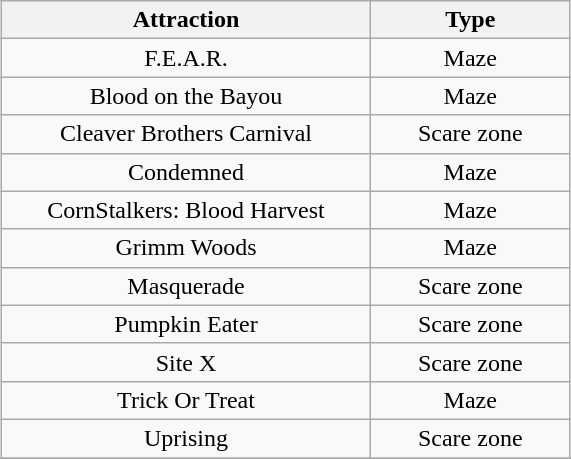<table class="wikitable sortable" style="margin-left: 75px; width:380px; text-align: center">
<tr>
<th style="width:65%;">Attraction</th>
<th style="width:35%;">Type</th>
</tr>
<tr>
<td>F.E.A.R.</td>
<td>Maze</td>
</tr>
<tr>
<td>Blood on the Bayou</td>
<td>Maze</td>
</tr>
<tr>
<td>Cleaver Brothers Carnival</td>
<td>Scare zone</td>
</tr>
<tr>
<td>Condemned</td>
<td>Maze</td>
</tr>
<tr>
<td>CornStalkers: Blood Harvest</td>
<td>Maze</td>
</tr>
<tr>
<td>Grimm Woods</td>
<td>Maze</td>
</tr>
<tr>
<td>Masquerade</td>
<td>Scare zone</td>
</tr>
<tr>
<td>Pumpkin Eater</td>
<td>Scare zone</td>
</tr>
<tr>
<td>Site X</td>
<td>Scare zone</td>
</tr>
<tr>
<td>Trick Or Treat</td>
<td>Maze</td>
</tr>
<tr>
<td>Uprising</td>
<td>Scare zone</td>
</tr>
<tr>
</tr>
</table>
